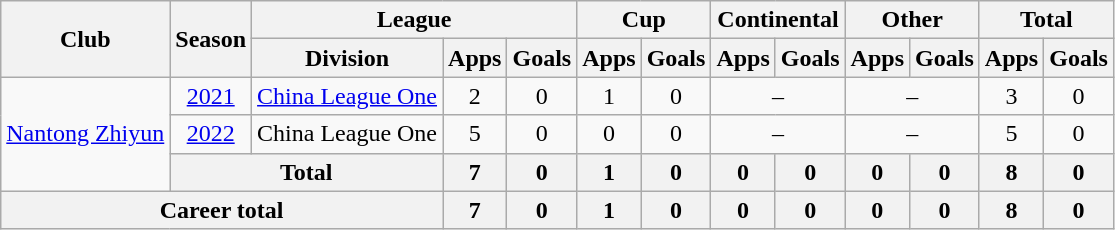<table class="wikitable" style="text-align: center">
<tr>
<th rowspan="2">Club</th>
<th rowspan="2">Season</th>
<th colspan="3">League</th>
<th colspan="2">Cup</th>
<th colspan="2">Continental</th>
<th colspan="2">Other</th>
<th colspan="2">Total</th>
</tr>
<tr>
<th>Division</th>
<th>Apps</th>
<th>Goals</th>
<th>Apps</th>
<th>Goals</th>
<th>Apps</th>
<th>Goals</th>
<th>Apps</th>
<th>Goals</th>
<th>Apps</th>
<th>Goals</th>
</tr>
<tr>
<td rowspan=3><a href='#'>Nantong Zhiyun</a></td>
<td><a href='#'>2021</a></td>
<td><a href='#'>China League One</a></td>
<td>2</td>
<td>0</td>
<td>1</td>
<td>0</td>
<td colspan="2">–</td>
<td colspan="2">–</td>
<td>3</td>
<td>0</td>
</tr>
<tr>
<td><a href='#'>2022</a></td>
<td>China League One</td>
<td>5</td>
<td>0</td>
<td>0</td>
<td>0</td>
<td colspan="2">–</td>
<td colspan="2">–</td>
<td>5</td>
<td>0</td>
</tr>
<tr>
<th colspan=2>Total</th>
<th>7</th>
<th>0</th>
<th>1</th>
<th>0</th>
<th>0</th>
<th>0</th>
<th>0</th>
<th>0</th>
<th>8</th>
<th>0</th>
</tr>
<tr>
<th colspan=3>Career total</th>
<th>7</th>
<th>0</th>
<th>1</th>
<th>0</th>
<th>0</th>
<th>0</th>
<th>0</th>
<th>0</th>
<th>8</th>
<th>0</th>
</tr>
</table>
